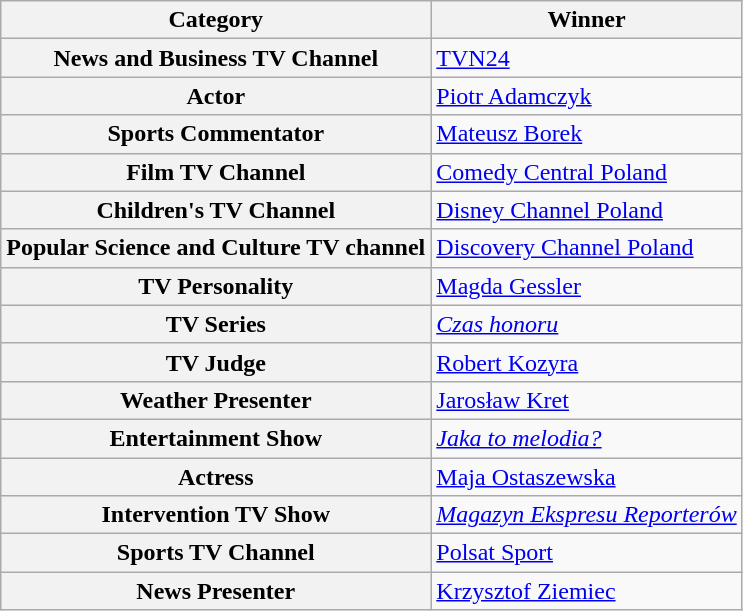<table class="wikitable">
<tr>
<th>Category</th>
<th>Winner</th>
</tr>
<tr>
<th scope="row">News and Business TV Channel</th>
<td><a href='#'>TVN24</a></td>
</tr>
<tr>
<th scope="row">Actor</th>
<td><a href='#'>Piotr Adamczyk</a></td>
</tr>
<tr>
<th scope="row">Sports Commentator</th>
<td><a href='#'>Mateusz Borek</a></td>
</tr>
<tr>
<th scope="row">Film TV Channel</th>
<td><a href='#'>Comedy Central Poland</a></td>
</tr>
<tr>
<th scope="row">Children's TV Channel</th>
<td><a href='#'>Disney Channel Poland</a></td>
</tr>
<tr>
<th scope="row">Popular Science and Culture TV channel</th>
<td><a href='#'>Discovery Channel Poland</a></td>
</tr>
<tr>
<th scope="row">TV Personality</th>
<td><a href='#'>Magda Gessler</a></td>
</tr>
<tr>
<th scope="row">TV Series</th>
<td><em><a href='#'>Czas honoru</a></em></td>
</tr>
<tr>
<th scope="row">TV Judge</th>
<td><a href='#'>Robert Kozyra</a></td>
</tr>
<tr>
<th scope="row">Weather Presenter</th>
<td><a href='#'>Jarosław Kret</a></td>
</tr>
<tr>
<th scope="row">Entertainment Show</th>
<td><em><a href='#'>Jaka to melodia?</a></em></td>
</tr>
<tr>
<th scope="row">Actress</th>
<td><a href='#'>Maja Ostaszewska</a></td>
</tr>
<tr>
<th scope="row">Intervention TV Show</th>
<td><em><a href='#'>Magazyn Ekspresu Reporterów</a></em></td>
</tr>
<tr>
<th scope="row">Sports TV Channel</th>
<td><a href='#'>Polsat Sport</a></td>
</tr>
<tr>
<th scope="row">News Presenter</th>
<td><a href='#'>Krzysztof Ziemiec</a></td>
</tr>
</table>
